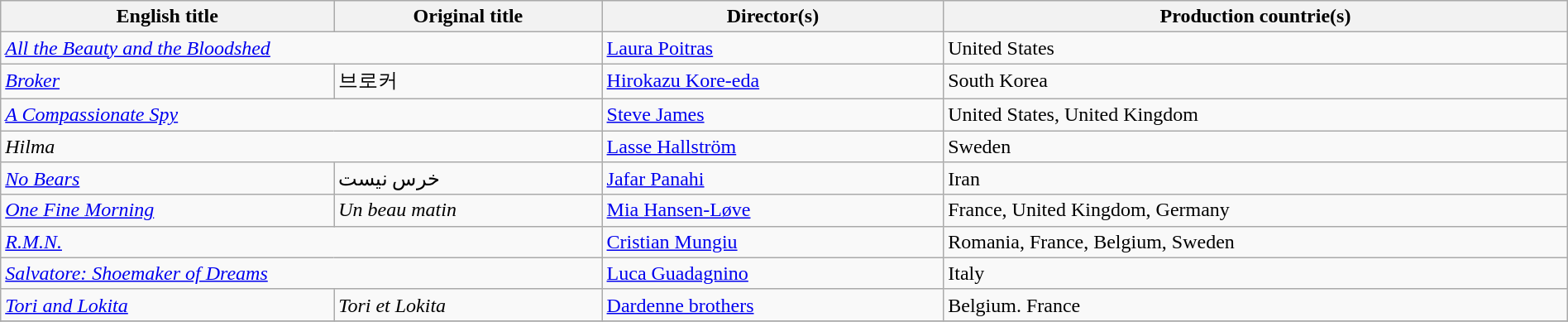<table class="sortable wikitable" style="width:100%; margin-bottom:4px" cellpadding="5">
<tr>
<th scope="col">English title</th>
<th scope="col">Original title</th>
<th scope="col">Director(s)</th>
<th scope="col">Production countrie(s)</th>
</tr>
<tr>
<td colspan="2"><em><a href='#'>All the Beauty and the Bloodshed</a></em></td>
<td><a href='#'>Laura Poitras</a></td>
<td>United States</td>
</tr>
<tr>
<td><em><a href='#'>Broker</a></em></td>
<td>브로커</td>
<td><a href='#'>Hirokazu Kore-eda</a></td>
<td>South Korea</td>
</tr>
<tr>
<td colspan="2"><em><a href='#'>A Compassionate Spy</a></em></td>
<td><a href='#'>Steve James</a></td>
<td>United States, United Kingdom</td>
</tr>
<tr>
<td colspan="2"><em>Hilma</em></td>
<td><a href='#'>Lasse Hallström</a></td>
<td>Sweden</td>
</tr>
<tr>
<td><em><a href='#'>No Bears</a></em> </td>
<td>خرس نیست</td>
<td><a href='#'>Jafar Panahi</a></td>
<td>Iran</td>
</tr>
<tr>
<td><em><a href='#'>One Fine Morning</a></em></td>
<td><em>Un beau matin</em></td>
<td><a href='#'>Mia Hansen-Løve</a></td>
<td>France, United Kingdom, Germany</td>
</tr>
<tr>
<td colspan="2"><em><a href='#'>R.M.N.</a></em></td>
<td><a href='#'>Cristian Mungiu</a></td>
<td>Romania, France, Belgium, Sweden</td>
</tr>
<tr>
<td colspan="2"><em><a href='#'>Salvatore: Shoemaker of Dreams</a></em></td>
<td><a href='#'>Luca Guadagnino</a></td>
<td>Italy</td>
</tr>
<tr>
<td><em><a href='#'>Tori and Lokita</a></em></td>
<td><em>Tori et Lokita</em></td>
<td><a href='#'>Dardenne brothers</a></td>
<td>Belgium. France</td>
</tr>
<tr>
</tr>
</table>
